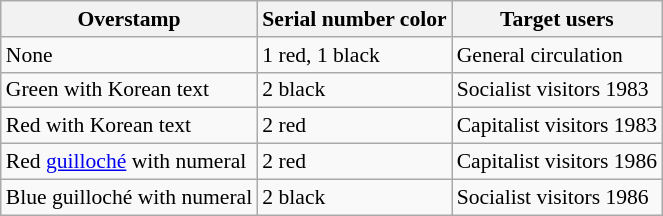<table class="wikitable" style="font-size: 90%">
<tr>
<th>Overstamp</th>
<th>Serial number color</th>
<th>Target users</th>
</tr>
<tr>
<td>None</td>
<td>1 red, 1 black</td>
<td>General circulation</td>
</tr>
<tr>
<td>Green with Korean text</td>
<td>2 black</td>
<td>Socialist visitors 1983</td>
</tr>
<tr>
<td>Red with Korean text</td>
<td>2 red</td>
<td>Capitalist visitors 1983</td>
</tr>
<tr>
<td>Red <a href='#'>guilloché</a> with numeral</td>
<td>2 red</td>
<td>Capitalist visitors 1986</td>
</tr>
<tr>
<td>Blue guilloché with numeral</td>
<td>2 black</td>
<td>Socialist visitors 1986</td>
</tr>
</table>
